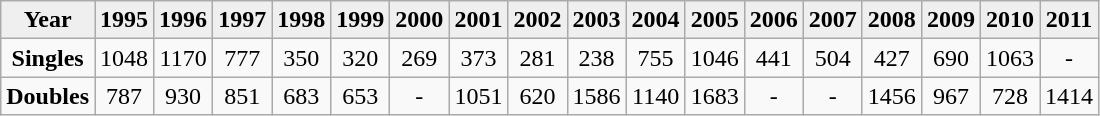<table class="wikitable">
<tr bgcolor="#efefef">
<td align="center"><strong>Year</strong></td>
<td align="center"><strong>1995</strong></td>
<td align="center"><strong>1996</strong></td>
<td align="center"><strong>1997</strong></td>
<td align="center"><strong>1998</strong></td>
<td align="center"><strong>1999</strong></td>
<td align="center"><strong>2000</strong></td>
<td align="center"><strong>2001</strong></td>
<td align="center"><strong>2002</strong></td>
<td align="center"><strong>2003</strong></td>
<td align="center"><strong>2004</strong></td>
<td align="center"><strong>2005</strong></td>
<td align="center"><strong>2006</strong></td>
<td align="center"><strong>2007</strong></td>
<td align="center"><strong>2008</strong></td>
<td align="center"><strong>2009</strong></td>
<td align="center"><strong>2010</strong></td>
<td align="center"><strong>2011</strong></td>
</tr>
<tr>
<td align="center" valign="top"><strong>Singles</strong></td>
<td align="center" valign="top">1048</td>
<td align="center" valign="top">1170</td>
<td align="center" valign="top">777</td>
<td align="center" valign="top">350</td>
<td align="center" valign="top">320</td>
<td align="center" valign="top">269</td>
<td align="center" valign="top">373</td>
<td align="center" valign="top">281</td>
<td align="center" valign="top">238</td>
<td align="center" valign="top">755</td>
<td align="center" valign="top">1046</td>
<td align="center" valign="top">441</td>
<td align="center" valign="top">504</td>
<td align="center" valign="top">427</td>
<td align="center" valign="top">690</td>
<td align="center" valign="top">1063</td>
<td align="center" valign="top">-</td>
</tr>
<tr>
<td align="center" valign="top"><strong>Doubles</strong></td>
<td align="center" valign="top">787</td>
<td align="center" valign="top">930</td>
<td align="center" valign="top">851</td>
<td align="center" valign="top">683</td>
<td align="center" valign="top">653</td>
<td align="center" valign="top">-</td>
<td align="center" valign="top">1051</td>
<td align="center" valign="top">620</td>
<td align="center" valign="top">1586</td>
<td align="center" valign="top">1140</td>
<td align="center" valign="top">1683</td>
<td align="center" valign="top">-</td>
<td align="center" valign="top">-</td>
<td align="center" valign="top">1456</td>
<td align="center" valign="top">967</td>
<td align="center" valign="top">728</td>
<td align="center" valign="top">1414</td>
</tr>
</table>
